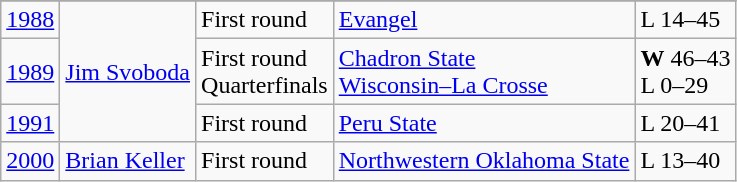<table class="wikitable">
<tr>
</tr>
<tr>
<td><a href='#'>1988</a></td>
<td rowspan=3><a href='#'>Jim Svoboda</a></td>
<td>First round</td>
<td><a href='#'>Evangel</a></td>
<td>L 14–45</td>
</tr>
<tr>
<td><a href='#'>1989</a></td>
<td>First round<br>Quarterfinals</td>
<td><a href='#'>Chadron State</a><br><a href='#'>Wisconsin–La Crosse</a></td>
<td><strong>W</strong> 46–43<br>L 0–29</td>
</tr>
<tr>
<td><a href='#'>1991</a></td>
<td>First round</td>
<td><a href='#'>Peru State</a></td>
<td>L 20–41</td>
</tr>
<tr>
<td><a href='#'>2000</a></td>
<td><a href='#'>Brian Keller</a></td>
<td>First round</td>
<td><a href='#'>Northwestern Oklahoma State</a></td>
<td>L 13–40</td>
</tr>
</table>
